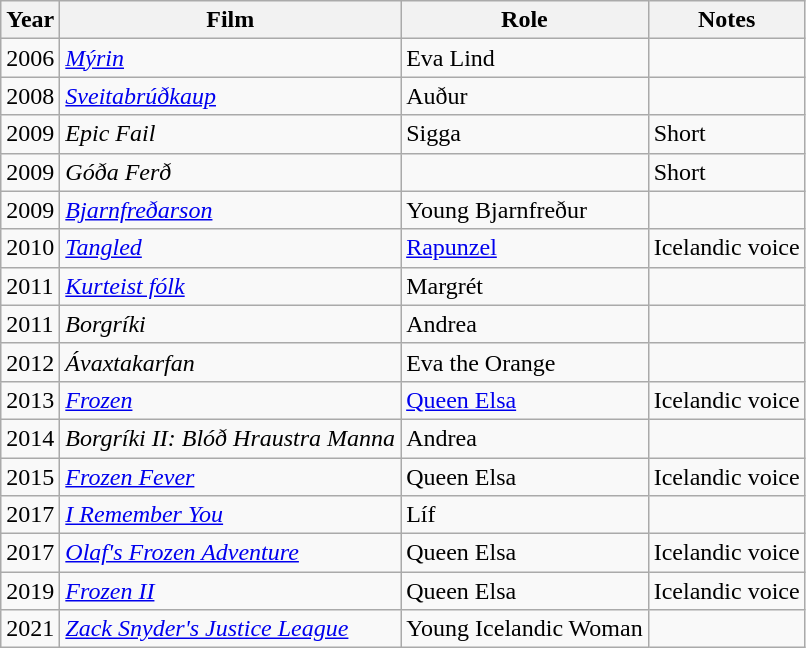<table class="wikitable sortable">
<tr>
<th>Year</th>
<th>Film</th>
<th>Role</th>
<th>Notes</th>
</tr>
<tr>
<td>2006</td>
<td><em><a href='#'>Mýrin</a></em></td>
<td>Eva Lind</td>
<td></td>
</tr>
<tr>
<td>2008</td>
<td><em><a href='#'>Sveitabrúðkaup</a></em></td>
<td>Auður</td>
<td></td>
</tr>
<tr>
<td>2009</td>
<td><em>Epic Fail</em></td>
<td>Sigga</td>
<td>Short</td>
</tr>
<tr>
<td>2009</td>
<td><em>Góða Ferð</em></td>
<td></td>
<td>Short</td>
</tr>
<tr>
<td>2009</td>
<td><em><a href='#'>Bjarnfreðarson</a></em></td>
<td>Young Bjarnfreður</td>
<td></td>
</tr>
<tr>
<td>2010</td>
<td><em><a href='#'>Tangled</a></em></td>
<td><a href='#'>Rapunzel</a></td>
<td>Icelandic voice</td>
</tr>
<tr>
<td>2011</td>
<td><em><a href='#'>Kurteist fólk</a></em></td>
<td>Margrét</td>
<td></td>
</tr>
<tr>
<td>2011</td>
<td><em>Borgríki</em></td>
<td>Andrea</td>
<td></td>
</tr>
<tr>
<td>2012</td>
<td><em>Ávaxtakarfan</em></td>
<td>Eva the Orange</td>
<td></td>
</tr>
<tr>
<td>2013</td>
<td><em><a href='#'>Frozen</a></em></td>
<td><a href='#'>Queen Elsa</a></td>
<td>Icelandic voice</td>
</tr>
<tr>
<td>2014</td>
<td><em>Borgríki II: Blóð Hraustra Manna</em></td>
<td>Andrea</td>
<td></td>
</tr>
<tr>
<td>2015</td>
<td><em><a href='#'>Frozen Fever</a></em></td>
<td>Queen Elsa</td>
<td>Icelandic voice</td>
</tr>
<tr>
<td>2017</td>
<td><em><a href='#'>I Remember You</a></em></td>
<td>Líf</td>
<td></td>
</tr>
<tr>
<td>2017</td>
<td><em><a href='#'>Olaf's Frozen Adventure</a></em></td>
<td>Queen Elsa</td>
<td>Icelandic voice</td>
</tr>
<tr>
<td>2019</td>
<td><em><a href='#'>Frozen II</a></em></td>
<td>Queen Elsa</td>
<td>Icelandic voice</td>
</tr>
<tr>
<td>2021</td>
<td><em><a href='#'>Zack Snyder's Justice League</a></em></td>
<td>Young Icelandic Woman</td>
<td></td>
</tr>
</table>
